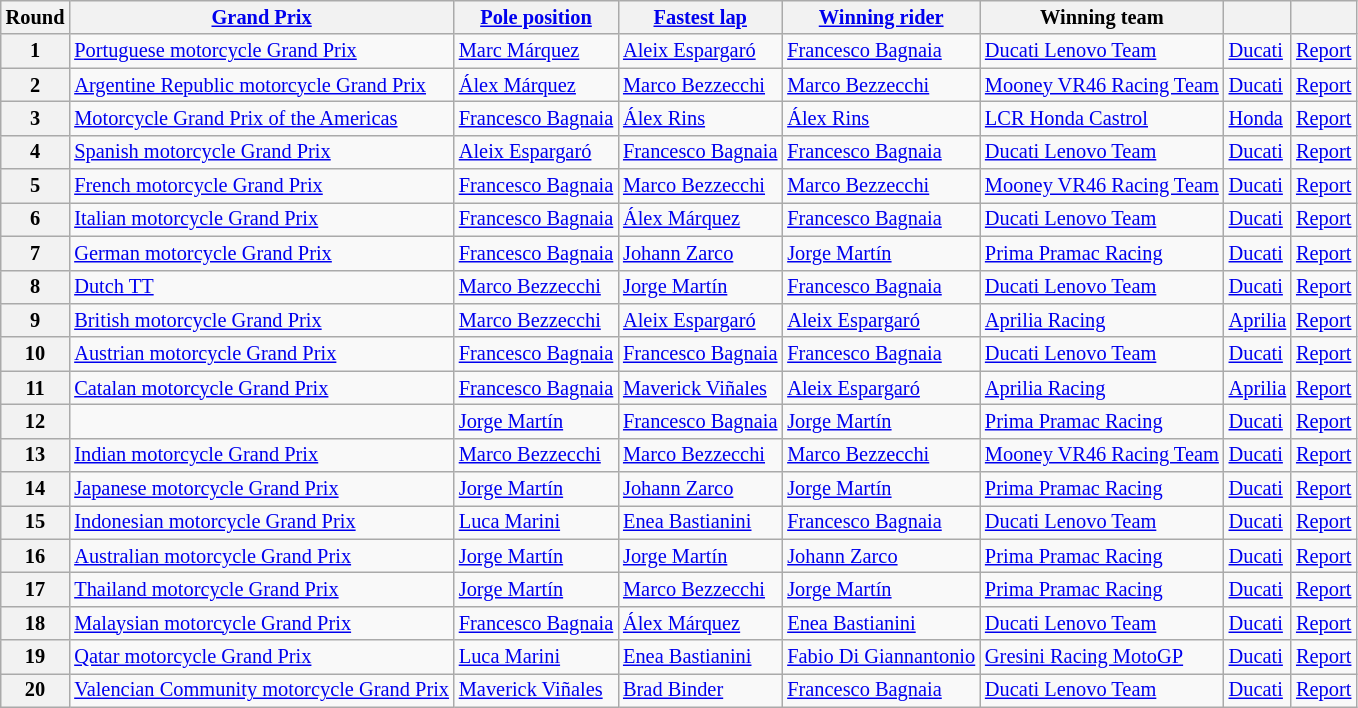<table class="wikitable sortable" style="font-size: 85%">
<tr>
<th>Round</th>
<th><a href='#'>Grand Prix</a></th>
<th><a href='#'>Pole position</a></th>
<th><a href='#'>Fastest lap</a></th>
<th><a href='#'>Winning rider</a></th>
<th>Winning team</th>
<th></th>
<th class="unsortable"></th>
</tr>
<tr>
<th>1</th>
<td> <a href='#'>Portuguese motorcycle Grand Prix</a></td>
<td data-sort-value="MARQM"> <a href='#'>Marc Márquez</a></td>
<td data-sort-value="ESPA"> <a href='#'>Aleix Espargaró</a></td>
<td data-sort-value="BAG"> <a href='#'>Francesco Bagnaia</a></td>
<td data-sort-value="DUC"> <a href='#'>Ducati Lenovo Team</a></td>
<td data-sort-value="DUC"> <a href='#'>Ducati</a></td>
<td><a href='#'>Report</a></td>
</tr>
<tr>
<th>2</th>
<td> <a href='#'>Argentine Republic motorcycle Grand Prix</a></td>
<td data-sort-value="MARQA"> <a href='#'>Álex Márquez</a></td>
<td data-sort-value="BEZ"> <a href='#'>Marco Bezzecchi</a></td>
<td data-sort-value="BEZ"> <a href='#'>Marco Bezzecchi</a></td>
<td data-sort-value="MOO" nowrap> <a href='#'>Mooney VR46 Racing Team</a></td>
<td data-sort-value="DUC"> <a href='#'>Ducati</a></td>
<td><a href='#'>Report</a></td>
</tr>
<tr>
<th>3</th>
<td data-sort-value="ame"> <a href='#'>Motorcycle Grand Prix of the Americas</a></td>
<td data-sort-value="BAG" nowrap> <a href='#'>Francesco Bagnaia</a></td>
<td data-sort-value="RIN"> <a href='#'>Álex Rins</a></td>
<td data-sort-value="RIN"> <a href='#'>Álex Rins</a></td>
<td data-sort-value="LCR"> <a href='#'>LCR Honda Castrol</a></td>
<td data-sort-value="HON"> <a href='#'>Honda</a></td>
<td><a href='#'>Report</a></td>
</tr>
<tr>
<th>4</th>
<td> <a href='#'>Spanish motorcycle Grand Prix</a></td>
<td data-sort-value="ESPA"> <a href='#'>Aleix Espargaró</a></td>
<td data-sort-value="BAG" nowrap> <a href='#'>Francesco Bagnaia</a></td>
<td data-sort-value="BAG"> <a href='#'>Francesco Bagnaia</a></td>
<td data-sort-value="DUC"> <a href='#'>Ducati Lenovo Team</a></td>
<td data-sort-value="DUC"> <a href='#'>Ducati</a></td>
<td><a href='#'>Report</a></td>
</tr>
<tr>
<th>5</th>
<td> <a href='#'>French motorcycle Grand Prix</a></td>
<td data-sort-value="BAG"> <a href='#'>Francesco Bagnaia</a></td>
<td data-sort-value="BEZ"> <a href='#'>Marco Bezzecchi</a></td>
<td data-sort-value="BEZ"> <a href='#'>Marco Bezzecchi</a></td>
<td data-sort-value="MOO"> <a href='#'>Mooney VR46 Racing Team</a></td>
<td data-sort-value="DUC"> <a href='#'>Ducati</a></td>
<td><a href='#'>Report</a></td>
</tr>
<tr>
<th>6</th>
<td> <a href='#'>Italian motorcycle Grand Prix</a></td>
<td data-sort-value="BAG"> <a href='#'>Francesco Bagnaia</a></td>
<td data-sort-value="MARQA"> <a href='#'>Álex Márquez</a></td>
<td data-sort-value="BAG"> <a href='#'>Francesco Bagnaia</a></td>
<td data-sort-value="DUC"> <a href='#'>Ducati Lenovo Team</a></td>
<td data-sort-value="DUC"> <a href='#'>Ducati</a></td>
<td><a href='#'>Report</a></td>
</tr>
<tr>
<th>7</th>
<td> <a href='#'>German motorcycle Grand Prix</a></td>
<td data-sort-value="BAG"> <a href='#'>Francesco Bagnaia</a></td>
<td data-sort-value="ZAR"> <a href='#'>Johann Zarco</a></td>
<td data-sort-value="MART"> <a href='#'>Jorge Martín</a></td>
<td data-sort-value="PRA"> <a href='#'>Prima Pramac Racing</a></td>
<td data-sort-value="DUC"> <a href='#'>Ducati</a></td>
<td><a href='#'>Report</a></td>
</tr>
<tr>
<th>8</th>
<td data-sort-value="dut"> <a href='#'>Dutch TT</a></td>
<td data-sort-value="BEZ"> <a href='#'>Marco Bezzecchi</a></td>
<td data-sort-value="MART"> <a href='#'>Jorge Martín</a></td>
<td data-sort-value="BAG"> <a href='#'>Francesco Bagnaia</a></td>
<td data-sort-value="DUC"> <a href='#'>Ducati Lenovo Team</a></td>
<td data-sort-value="DUC"> <a href='#'>Ducati</a></td>
<td><a href='#'>Report</a></td>
</tr>
<tr>
<th>9</th>
<td data-sort-value="bri"> <a href='#'>British motorcycle Grand Prix</a></td>
<td data-sort-value="BEZ"> <a href='#'>Marco Bezzecchi</a></td>
<td data-sort-value="ESPA"> <a href='#'>Aleix Espargaró</a></td>
<td data-sort-value="ESPA"> <a href='#'>Aleix Espargaró</a></td>
<td data-sort-value="APR"> <a href='#'>Aprilia Racing</a></td>
<td data-sort-value="APR"> <a href='#'>Aprilia</a></td>
<td><a href='#'>Report</a></td>
</tr>
<tr>
<th>10</th>
<td> <a href='#'>Austrian motorcycle Grand Prix</a></td>
<td data-sort-value="BAG"> <a href='#'>Francesco Bagnaia</a></td>
<td data-sort-value="BAG" nowrap> <a href='#'>Francesco Bagnaia</a></td>
<td data-sort-value="BAG"> <a href='#'>Francesco Bagnaia</a></td>
<td data-sort-value="DUC"> <a href='#'>Ducati Lenovo Team</a></td>
<td data-sort-value="DUC"> <a href='#'>Ducati</a></td>
<td><a href='#'>Report</a></td>
</tr>
<tr>
<th>11</th>
<td> <a href='#'>Catalan motorcycle Grand Prix</a></td>
<td data-sort-value="BAG"> <a href='#'>Francesco Bagnaia</a></td>
<td data-sort-value="VIN"> <a href='#'>Maverick Viñales</a></td>
<td data-sort-value="ESPA"> <a href='#'>Aleix Espargaró</a></td>
<td data-sort-value="APR"> <a href='#'>Aprilia Racing</a></td>
<td data-sort-value="APR"> <a href='#'>Aprilia</a></td>
<td><a href='#'>Report</a></td>
</tr>
<tr>
<th>12</th>
<td></td>
<td data-sort-value="MART"> <a href='#'>Jorge Martín</a></td>
<td data-sort-value="BAG"> <a href='#'>Francesco Bagnaia</a></td>
<td data-sort-value="MART"> <a href='#'>Jorge Martín</a></td>
<td data-sort-value="PRA"> <a href='#'>Prima Pramac Racing</a></td>
<td data-sort-value="DUC"> <a href='#'>Ducati</a></td>
<td><a href='#'>Report</a></td>
</tr>
<tr>
<th>13</th>
<td> <a href='#'>Indian motorcycle Grand Prix</a></td>
<td data-sort-value="BEZ"> <a href='#'>Marco Bezzecchi</a></td>
<td data-sort-value="BEZ"> <a href='#'>Marco Bezzecchi</a></td>
<td data-sort-value="BEZ"> <a href='#'>Marco Bezzecchi</a></td>
<td data-sort-value="MOO"> <a href='#'>Mooney VR46 Racing Team</a></td>
<td data-sort-value="DUC"> <a href='#'>Ducati</a></td>
<td><a href='#'>Report</a></td>
</tr>
<tr>
<th>14</th>
<td> <a href='#'>Japanese motorcycle Grand Prix</a></td>
<td data-sort-value="MART"> <a href='#'>Jorge Martín</a></td>
<td data-sort-value="ZAR"> <a href='#'>Johann Zarco</a></td>
<td data-sort-value="MART"> <a href='#'>Jorge Martín</a></td>
<td data-sort-value="PRA"> <a href='#'>Prima Pramac Racing</a></td>
<td data-sort-value="DUC"> <a href='#'>Ducati</a></td>
<td><a href='#'>Report</a></td>
</tr>
<tr>
<th>15</th>
<td> <a href='#'>Indonesian motorcycle Grand Prix</a></td>
<td data-sort-value="MARI"> <a href='#'>Luca Marini</a></td>
<td data-sort-value="BAS"> <a href='#'>Enea Bastianini</a></td>
<td data-sort-value="BAG"> <a href='#'>Francesco Bagnaia</a></td>
<td data-sort-value="DUC"> <a href='#'>Ducati Lenovo Team</a></td>
<td data-sort-value="DUC"> <a href='#'>Ducati</a></td>
<td><a href='#'>Report</a></td>
</tr>
<tr>
<th>16</th>
<td> <a href='#'>Australian motorcycle Grand Prix</a></td>
<td data-sort-value="MART"> <a href='#'>Jorge Martín</a></td>
<td data-sort-value="MART"> <a href='#'>Jorge Martín</a></td>
<td data-sort-value="ZAR"> <a href='#'>Johann Zarco</a></td>
<td data-sort-value="PRA"> <a href='#'>Prima Pramac Racing</a></td>
<td data-sort-value="DUC"> <a href='#'>Ducati</a></td>
<td><a href='#'>Report</a></td>
</tr>
<tr>
<th>17</th>
<td> <a href='#'>Thailand motorcycle Grand Prix</a></td>
<td data-sort-value="MART"> <a href='#'>Jorge Martín</a></td>
<td data-sort-value="BEZ"> <a href='#'>Marco Bezzecchi</a></td>
<td data-sort-value="MART"> <a href='#'>Jorge Martín</a></td>
<td data-sort-value="PRA"> <a href='#'>Prima Pramac Racing</a></td>
<td data-sort-value="DUC"> <a href='#'>Ducati</a></td>
<td><a href='#'>Report</a></td>
</tr>
<tr>
<th>18</th>
<td> <a href='#'>Malaysian motorcycle Grand Prix</a></td>
<td data-sort-value="BAG"> <a href='#'>Francesco Bagnaia</a></td>
<td data-sort-value="MARQA"> <a href='#'>Álex Márquez</a></td>
<td data-sort-value="BAS"> <a href='#'>Enea Bastianini</a></td>
<td data-sort-value="DUC"> <a href='#'>Ducati Lenovo Team</a></td>
<td data-sort-value="DUC"> <a href='#'>Ducati</a></td>
<td><a href='#'>Report</a></td>
</tr>
<tr>
<th>19</th>
<td> <a href='#'>Qatar motorcycle Grand Prix</a></td>
<td data-sort-value="MARI"> <a href='#'>Luca Marini</a></td>
<td data-sort-value="BAS"> <a href='#'>Enea Bastianini</a></td>
<td data-sort-value="DIG" nowrap> <a href='#'>Fabio Di Giannantonio</a></td>
<td data-sort-value="GRE"> <a href='#'>Gresini Racing MotoGP</a></td>
<td data-sort-value="DUC"> <a href='#'>Ducati</a></td>
<td><a href='#'>Report</a></td>
</tr>
<tr>
<th>20</th>
<td> <a href='#'>Valencian Community motorcycle Grand Prix</a></td>
<td data-sort-value="VIN"> <a href='#'>Maverick Viñales</a></td>
<td data-sort-value="BIN"> <a href='#'>Brad Binder</a></td>
<td data-sort-value="BAG"> <a href='#'>Francesco Bagnaia</a></td>
<td data-sort-value="DUC"> <a href='#'>Ducati Lenovo Team</a></td>
<td data-sort-value="DUC"> <a href='#'>Ducati</a></td>
<td><a href='#'>Report</a></td>
</tr>
</table>
